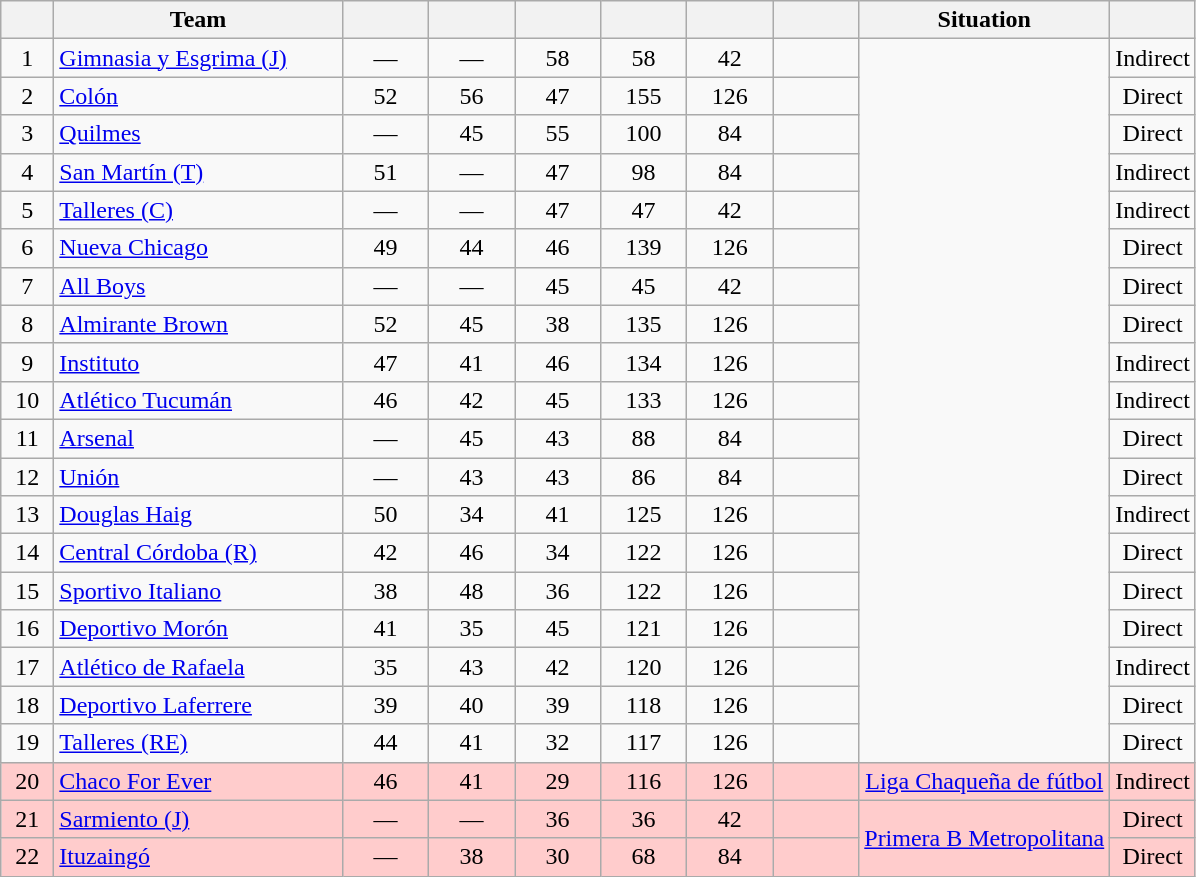<table class="wikitable" style="text-align: center;">
<tr>
<th width=28><br></th>
<th width=185>Team</th>
<th width=50></th>
<th width=50></th>
<th width=50></th>
<th width=50></th>
<th width=50></th>
<th width=50><br></th>
<th>Situation</th>
<th><br></th>
</tr>
<tr>
<td>1</td>
<td align="left"><a href='#'>Gimnasia y Esgrima (J)</a></td>
<td>—</td>
<td>—</td>
<td>58</td>
<td>58</td>
<td>42</td>
<td><strong></strong></td>
<td rowspan=19></td>
<td>Indirect</td>
</tr>
<tr>
<td>2</td>
<td align="left"><a href='#'>Colón</a></td>
<td>52</td>
<td>56</td>
<td>47</td>
<td>155</td>
<td>126</td>
<td><strong></strong></td>
<td>Direct</td>
</tr>
<tr>
<td>3</td>
<td align="left"><a href='#'>Quilmes</a></td>
<td>—</td>
<td>45</td>
<td>55</td>
<td>100</td>
<td>84</td>
<td><strong></strong></td>
<td>Direct</td>
</tr>
<tr>
<td>4</td>
<td align="left"><a href='#'>San Martín (T)</a></td>
<td>51</td>
<td>—</td>
<td>47</td>
<td>98</td>
<td>84</td>
<td><strong></strong></td>
<td>Indirect</td>
</tr>
<tr>
<td>5</td>
<td align="left"><a href='#'>Talleres (C)</a></td>
<td>—</td>
<td>—</td>
<td>47</td>
<td>47</td>
<td>42</td>
<td><strong></strong></td>
<td>Indirect</td>
</tr>
<tr>
<td>6</td>
<td align="left"><a href='#'>Nueva Chicago</a></td>
<td>49</td>
<td>44</td>
<td>46</td>
<td>139</td>
<td>126</td>
<td><strong></strong></td>
<td>Direct</td>
</tr>
<tr>
<td>7</td>
<td align="left"><a href='#'>All Boys</a></td>
<td>—</td>
<td>—</td>
<td>45</td>
<td>45</td>
<td>42</td>
<td><strong></strong></td>
<td>Direct</td>
</tr>
<tr>
<td>8</td>
<td align="left"><a href='#'>Almirante Brown</a></td>
<td>52</td>
<td>45</td>
<td>38</td>
<td>135</td>
<td>126</td>
<td><strong></strong></td>
<td>Direct</td>
</tr>
<tr>
<td>9</td>
<td align="left"><a href='#'>Instituto</a></td>
<td>47</td>
<td>41</td>
<td>46</td>
<td>134</td>
<td>126</td>
<td><strong></strong></td>
<td>Indirect</td>
</tr>
<tr>
<td>10</td>
<td align="left"><a href='#'>Atlético Tucumán</a></td>
<td>46</td>
<td>42</td>
<td>45</td>
<td>133</td>
<td>126</td>
<td><strong></strong></td>
<td>Indirect</td>
</tr>
<tr>
<td>11</td>
<td align="left"><a href='#'>Arsenal</a></td>
<td>—</td>
<td>45</td>
<td>43</td>
<td>88</td>
<td>84</td>
<td><strong></strong></td>
<td>Direct</td>
</tr>
<tr>
<td>12</td>
<td align="left"><a href='#'>Unión</a></td>
<td>—</td>
<td>43</td>
<td>43</td>
<td>86</td>
<td>84</td>
<td><strong></strong></td>
<td>Direct</td>
</tr>
<tr>
<td>13</td>
<td align="left"><a href='#'>Douglas Haig</a></td>
<td>50</td>
<td>34</td>
<td>41</td>
<td>125</td>
<td>126</td>
<td><strong></strong></td>
<td>Indirect</td>
</tr>
<tr>
<td>14</td>
<td align="left"><a href='#'>Central Córdoba (R)</a></td>
<td>42</td>
<td>46</td>
<td>34</td>
<td>122</td>
<td>126</td>
<td><strong></strong></td>
<td>Direct</td>
</tr>
<tr>
<td>15</td>
<td align="left"><a href='#'>Sportivo Italiano</a></td>
<td>38</td>
<td>48</td>
<td>36</td>
<td>122</td>
<td>126</td>
<td><strong></strong></td>
<td>Direct</td>
</tr>
<tr>
<td>16</td>
<td align="left"><a href='#'>Deportivo Morón</a></td>
<td>41</td>
<td>35</td>
<td>45</td>
<td>121</td>
<td>126</td>
<td><strong></strong></td>
<td>Direct</td>
</tr>
<tr>
<td>17</td>
<td align="left"><a href='#'>Atlético de Rafaela</a></td>
<td>35</td>
<td>43</td>
<td>42</td>
<td>120</td>
<td>126</td>
<td><strong></strong></td>
<td>Indirect</td>
</tr>
<tr>
<td>18</td>
<td align="left"><a href='#'>Deportivo Laferrere</a></td>
<td>39</td>
<td>40</td>
<td>39</td>
<td>118</td>
<td>126</td>
<td><strong></strong></td>
<td>Direct</td>
</tr>
<tr>
<td>19</td>
<td align="left"><a href='#'>Talleres (RE)</a></td>
<td>44</td>
<td>41</td>
<td>32</td>
<td>117</td>
<td>126</td>
<td><strong></strong></td>
<td>Direct</td>
</tr>
<tr bgcolor=#FFcccc>
<td>20</td>
<td align="left"><a href='#'>Chaco For Ever</a></td>
<td>46</td>
<td>41</td>
<td>29</td>
<td>116</td>
<td>126</td>
<td><strong></strong></td>
<td><a href='#'>Liga Chaqueña de fútbol</a></td>
<td>Indirect</td>
</tr>
<tr bgcolor=#FFcccc>
<td>21</td>
<td align="left"><a href='#'>Sarmiento (J)</a></td>
<td>—</td>
<td>—</td>
<td>36</td>
<td>36</td>
<td>42</td>
<td><strong></strong></td>
<td rowspan=2><a href='#'>Primera B Metropolitana</a></td>
<td>Direct</td>
</tr>
<tr bgcolor=#ffcccc>
<td>22</td>
<td align="left"><a href='#'>Ituzaingó</a></td>
<td>—</td>
<td>38</td>
<td>30</td>
<td>68</td>
<td>84</td>
<td><strong></strong></td>
<td>Direct</td>
</tr>
</table>
